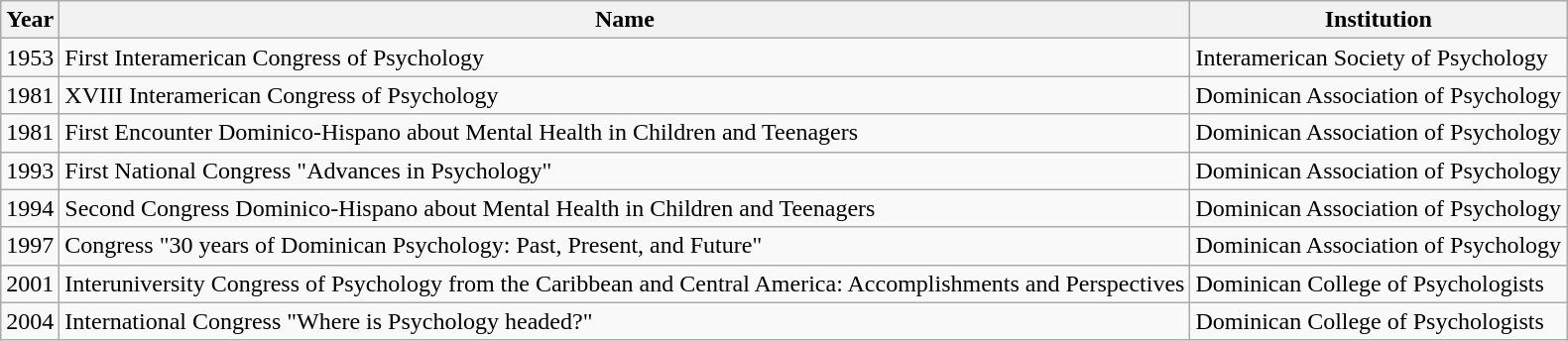<table class="wikitable">
<tr>
<th>Year</th>
<th>Name</th>
<th>Institution</th>
</tr>
<tr>
<td>1953</td>
<td>First Interamerican Congress of Psychology</td>
<td>Interamerican Society of Psychology</td>
</tr>
<tr>
<td>1981</td>
<td>XVIII Interamerican Congress of Psychology</td>
<td>Dominican Association of Psychology</td>
</tr>
<tr>
<td>1981</td>
<td>First Encounter Dominico-Hispano about Mental Health in Children and Teenagers</td>
<td>Dominican Association of Psychology</td>
</tr>
<tr>
<td>1993</td>
<td>First National Congress "Advances in Psychology"</td>
<td>Dominican Association of Psychology</td>
</tr>
<tr>
<td>1994</td>
<td>Second Congress Dominico-Hispano about Mental Health in Children and Teenagers</td>
<td>Dominican Association of Psychology</td>
</tr>
<tr>
<td>1997</td>
<td>Congress "30 years of Dominican Psychology: Past, Present, and Future"</td>
<td>Dominican Association of Psychology</td>
</tr>
<tr>
<td>2001</td>
<td>Interuniversity Congress of Psychology from the Caribbean and Central America: Accomplishments and Perspectives</td>
<td>Dominican College of Psychologists</td>
</tr>
<tr>
<td>2004</td>
<td>International Congress "Where is Psychology headed?"</td>
<td>Dominican College of Psychologists</td>
</tr>
</table>
